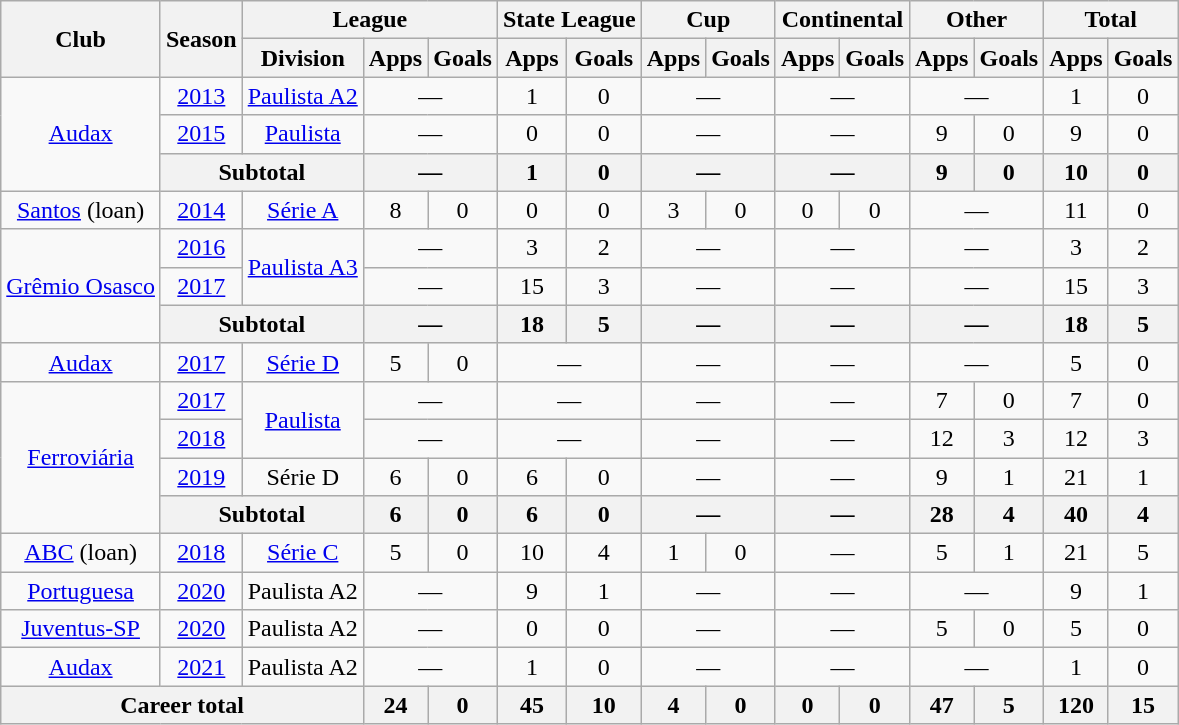<table class="wikitable" style="text-align: center;">
<tr>
<th rowspan="2">Club</th>
<th rowspan="2">Season</th>
<th colspan="3">League</th>
<th colspan="2">State League</th>
<th colspan="2">Cup</th>
<th colspan="2">Continental</th>
<th colspan="2">Other</th>
<th colspan="2">Total</th>
</tr>
<tr>
<th>Division</th>
<th>Apps</th>
<th>Goals</th>
<th>Apps</th>
<th>Goals</th>
<th>Apps</th>
<th>Goals</th>
<th>Apps</th>
<th>Goals</th>
<th>Apps</th>
<th>Goals</th>
<th>Apps</th>
<th>Goals</th>
</tr>
<tr>
<td rowspan="3" valign="center"><a href='#'>Audax</a></td>
<td><a href='#'>2013</a></td>
<td><a href='#'>Paulista A2</a></td>
<td colspan="2">—</td>
<td>1</td>
<td>0</td>
<td colspan="2">—</td>
<td colspan="2">—</td>
<td colspan="2">—</td>
<td>1</td>
<td>0</td>
</tr>
<tr>
<td><a href='#'>2015</a></td>
<td><a href='#'>Paulista</a></td>
<td colspan="2">—</td>
<td>0</td>
<td>0</td>
<td colspan="2">—</td>
<td colspan="2">—</td>
<td>9</td>
<td>0</td>
<td>9</td>
<td>0</td>
</tr>
<tr>
<th colspan="2">Subtotal</th>
<th colspan="2">—</th>
<th>1</th>
<th>0</th>
<th colspan="2">—</th>
<th colspan="2">—</th>
<th>9</th>
<th>0</th>
<th>10</th>
<th>0</th>
</tr>
<tr>
<td valign="center"><a href='#'>Santos</a> (loan)</td>
<td><a href='#'>2014</a></td>
<td><a href='#'>Série A</a></td>
<td>8</td>
<td>0</td>
<td>0</td>
<td>0</td>
<td>3</td>
<td>0</td>
<td>0</td>
<td>0</td>
<td colspan="2">—</td>
<td>11</td>
<td>0</td>
</tr>
<tr>
<td rowspan="3" valign="center"><a href='#'>Grêmio Osasco</a></td>
<td><a href='#'>2016</a></td>
<td rowspan="2"><a href='#'>Paulista A3</a></td>
<td colspan="2">—</td>
<td>3</td>
<td>2</td>
<td colspan="2">—</td>
<td colspan="2">—</td>
<td colspan="2">—</td>
<td>3</td>
<td>2</td>
</tr>
<tr>
<td><a href='#'>2017</a></td>
<td colspan="2">—</td>
<td>15</td>
<td>3</td>
<td colspan="2">—</td>
<td colspan="2">—</td>
<td colspan="2">—</td>
<td>15</td>
<td>3</td>
</tr>
<tr>
<th colspan="2">Subtotal</th>
<th colspan="2">—</th>
<th>18</th>
<th>5</th>
<th colspan="2">—</th>
<th colspan="2">—</th>
<th colspan="2">—</th>
<th>18</th>
<th>5</th>
</tr>
<tr>
<td valign="center"><a href='#'>Audax</a></td>
<td><a href='#'>2017</a></td>
<td><a href='#'>Série D</a></td>
<td>5</td>
<td>0</td>
<td colspan="2">—</td>
<td colspan="2">—</td>
<td colspan="2">—</td>
<td colspan="2">—</td>
<td>5</td>
<td>0</td>
</tr>
<tr>
<td rowspan="4" valign="center"><a href='#'>Ferroviária</a></td>
<td><a href='#'>2017</a></td>
<td rowspan="2"><a href='#'>Paulista</a></td>
<td colspan="2">—</td>
<td colspan="2">—</td>
<td colspan="2">—</td>
<td colspan="2">—</td>
<td>7</td>
<td>0</td>
<td>7</td>
<td>0</td>
</tr>
<tr>
<td><a href='#'>2018</a></td>
<td colspan="2">—</td>
<td colspan="2">—</td>
<td colspan="2">—</td>
<td colspan="2">—</td>
<td>12</td>
<td>3</td>
<td>12</td>
<td>3</td>
</tr>
<tr>
<td><a href='#'>2019</a></td>
<td>Série D</td>
<td>6</td>
<td>0</td>
<td>6</td>
<td>0</td>
<td colspan="2">—</td>
<td colspan="2">—</td>
<td>9</td>
<td>1</td>
<td>21</td>
<td>1</td>
</tr>
<tr>
<th colspan="2">Subtotal</th>
<th>6</th>
<th>0</th>
<th>6</th>
<th>0</th>
<th colspan="2">—</th>
<th colspan="2">—</th>
<th>28</th>
<th>4</th>
<th>40</th>
<th>4</th>
</tr>
<tr>
<td valign="center"><a href='#'>ABC</a> (loan)</td>
<td><a href='#'>2018</a></td>
<td><a href='#'>Série C</a></td>
<td>5</td>
<td>0</td>
<td>10</td>
<td>4</td>
<td>1</td>
<td>0</td>
<td colspan="2">—</td>
<td>5</td>
<td>1</td>
<td>21</td>
<td>5</td>
</tr>
<tr>
<td valign="center"><a href='#'>Portuguesa</a></td>
<td><a href='#'>2020</a></td>
<td>Paulista A2</td>
<td colspan="2">—</td>
<td>9</td>
<td>1</td>
<td colspan="2">—</td>
<td colspan="2">—</td>
<td colspan="2">—</td>
<td>9</td>
<td>1</td>
</tr>
<tr>
<td valign="center"><a href='#'>Juventus-SP</a></td>
<td><a href='#'>2020</a></td>
<td>Paulista A2</td>
<td colspan="2">—</td>
<td>0</td>
<td>0</td>
<td colspan="2">—</td>
<td colspan="2">—</td>
<td>5</td>
<td>0</td>
<td>5</td>
<td>0</td>
</tr>
<tr>
<td valign="center"><a href='#'>Audax</a></td>
<td><a href='#'>2021</a></td>
<td>Paulista A2</td>
<td colspan="2">—</td>
<td>1</td>
<td>0</td>
<td colspan="2">—</td>
<td colspan="2">—</td>
<td colspan="2">—</td>
<td>1</td>
<td>0</td>
</tr>
<tr>
<th colspan="3"><strong>Career total</strong></th>
<th>24</th>
<th>0</th>
<th>45</th>
<th>10</th>
<th>4</th>
<th>0</th>
<th>0</th>
<th>0</th>
<th>47</th>
<th>5</th>
<th>120</th>
<th>15</th>
</tr>
</table>
